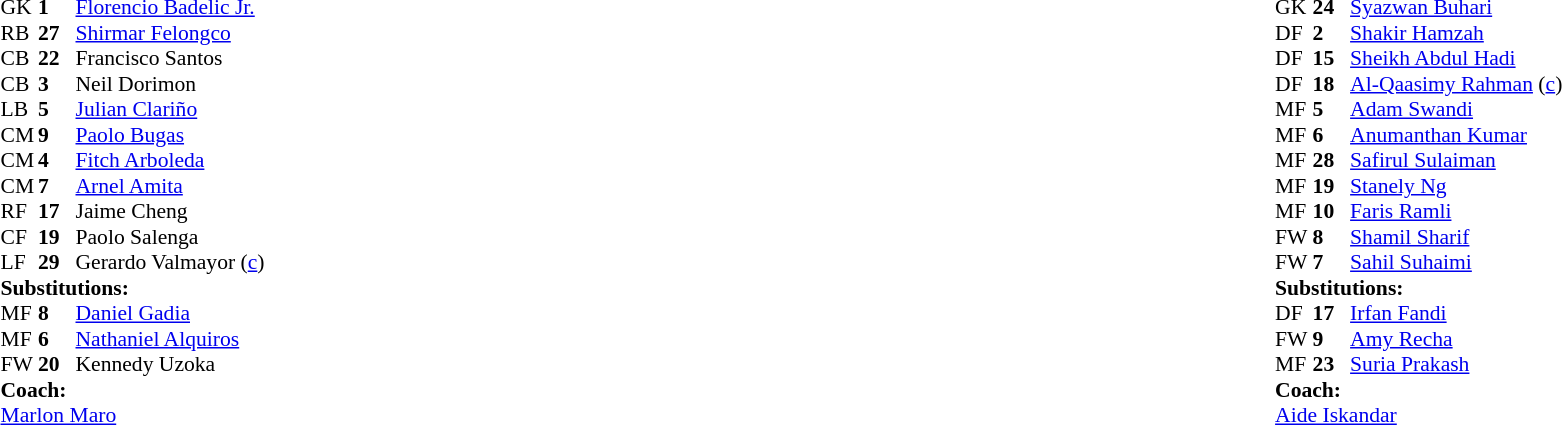<table width="100%">
<tr>
<td valign="top" width="50%"><br><table style="font-size: 90%" cellspacing="0" cellpadding="0">
<tr>
<th width="25"></th>
<th width="25"></th>
</tr>
<tr>
<td>GK</td>
<td><strong>1</strong></td>
<td><a href='#'>Florencio Badelic Jr.</a></td>
</tr>
<tr>
<td>RB</td>
<td><strong>27</strong></td>
<td><a href='#'>Shirmar Felongco</a></td>
<td></td>
</tr>
<tr>
<td>CB</td>
<td><strong>22</strong></td>
<td>Francisco Santos</td>
</tr>
<tr>
<td>CB</td>
<td><strong>3</strong></td>
<td>Neil Dorimon</td>
</tr>
<tr>
<td>LB</td>
<td><strong>5</strong></td>
<td><a href='#'>Julian Clariño</a></td>
</tr>
<tr>
<td>CM</td>
<td><strong>9</strong></td>
<td><a href='#'>Paolo Bugas</a></td>
</tr>
<tr>
<td>CM</td>
<td><strong>4</strong></td>
<td><a href='#'>Fitch Arboleda</a></td>
<td></td>
<td></td>
</tr>
<tr>
<td>CM</td>
<td><strong>7</strong></td>
<td><a href='#'>Arnel Amita</a></td>
</tr>
<tr>
<td>RF</td>
<td><strong>17</strong></td>
<td>Jaime Cheng</td>
<td></td>
<td></td>
</tr>
<tr>
<td>CF</td>
<td><strong>19</strong></td>
<td>Paolo Salenga</td>
</tr>
<tr>
<td>LF</td>
<td><strong>29</strong></td>
<td>Gerardo Valmayor (<a href='#'>c</a>)</td>
<td></td>
</tr>
<tr>
<td colspan=3><strong>Substitutions:</strong></td>
</tr>
<tr>
<td>MF</td>
<td><strong>8</strong></td>
<td><a href='#'>Daniel Gadia</a></td>
<td></td>
<td></td>
<td></td>
</tr>
<tr>
<td>MF</td>
<td><strong>6</strong></td>
<td><a href='#'>Nathaniel Alquiros</a></td>
<td></td>
<td></td>
</tr>
<tr>
<td>FW</td>
<td><strong>20</strong></td>
<td>Kennedy Uzoka</td>
<td></td>
<td></td>
</tr>
<tr>
<td colspan=3><strong>Coach:</strong></td>
</tr>
<tr>
<td colspan=3> <a href='#'>Marlon Maro</a></td>
</tr>
</table>
</td>
<td valign="top"></td>
<td valign="top" width="50%"><br><table style="font-size: 90%" cellspacing="0" cellpadding="0" align="center">
<tr>
<th width=25></th>
<th width=25></th>
</tr>
<tr>
<td>GK</td>
<td><strong>24</strong></td>
<td><a href='#'>Syazwan Buhari</a></td>
</tr>
<tr>
<td>DF</td>
<td><strong>2</strong></td>
<td><a href='#'>Shakir Hamzah</a></td>
</tr>
<tr>
<td>DF</td>
<td><strong>15</strong></td>
<td><a href='#'>Sheikh Abdul Hadi</a></td>
</tr>
<tr>
<td>DF</td>
<td><strong>18</strong></td>
<td><a href='#'>Al-Qaasimy Rahman</a> (<a href='#'>c</a>)</td>
</tr>
<tr>
<td>MF</td>
<td><strong>5</strong></td>
<td><a href='#'>Adam Swandi</a></td>
</tr>
<tr>
<td>MF</td>
<td><strong>6</strong></td>
<td><a href='#'>Anumanthan Kumar</a></td>
</tr>
<tr>
<td>MF</td>
<td><strong>28</strong></td>
<td><a href='#'>Safirul Sulaiman</a></td>
</tr>
<tr>
<td>MF</td>
<td><strong>19</strong></td>
<td><a href='#'>Stanely Ng</a></td>
<td></td>
<td></td>
</tr>
<tr>
<td>MF</td>
<td><strong>10</strong></td>
<td><a href='#'>Faris Ramli</a></td>
</tr>
<tr>
<td>FW</td>
<td><strong>8</strong></td>
<td><a href='#'>Shamil Sharif</a></td>
<td></td>
<td></td>
</tr>
<tr>
<td>FW</td>
<td><strong>7</strong></td>
<td><a href='#'>Sahil Suhaimi</a></td>
<td></td>
<td></td>
</tr>
<tr>
<td colspan=3><strong>Substitutions:</strong></td>
</tr>
<tr>
<td>DF</td>
<td><strong>17</strong></td>
<td><a href='#'>Irfan Fandi</a></td>
<td></td>
<td></td>
</tr>
<tr>
<td>FW</td>
<td><strong>9</strong></td>
<td><a href='#'>Amy Recha</a></td>
<td></td>
<td></td>
</tr>
<tr>
<td>MF</td>
<td><strong>23</strong></td>
<td><a href='#'>Suria Prakash</a></td>
<td></td>
<td></td>
</tr>
<tr>
<td colspan=3><strong>Coach:</strong></td>
</tr>
<tr>
<td colspan=3> <a href='#'>Aide Iskandar</a></td>
</tr>
</table>
</td>
</tr>
</table>
